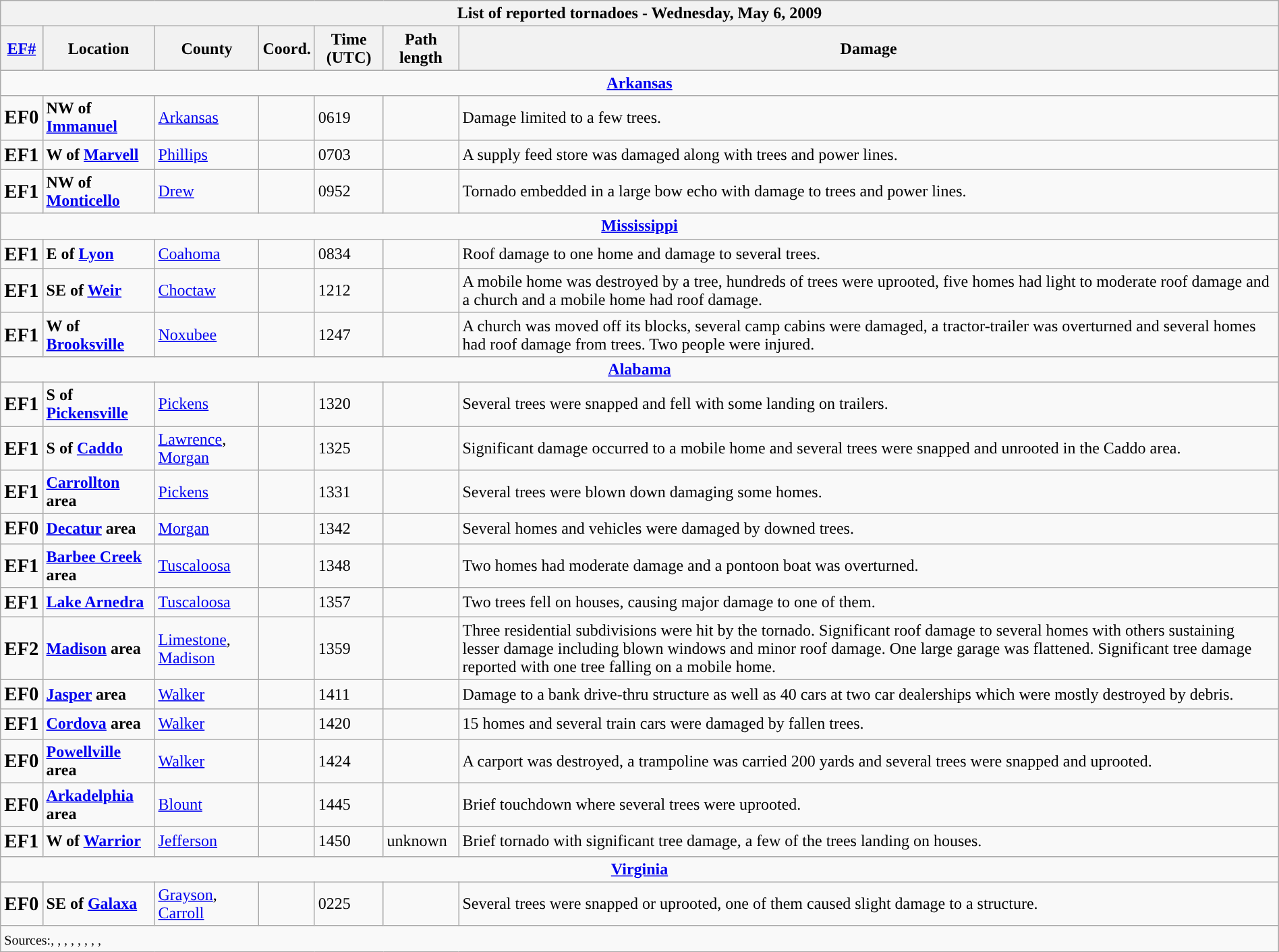<table class="wikitable collapsible" width="100%">
<tr>
<th colspan="7">List of reported tornadoes - Wednesday, May 6, 2009</th>
</tr>
<tr>
<th><a href='#'>EF#</a></th>
<th>Location</th>
<th>County</th>
<th>Coord.</th>
<th>Time (UTC)</th>
<th>Path length</th>
<th>Damage</th>
</tr>
<tr>
<td colspan="7" align=center><strong><a href='#'>Arkansas</a></strong></td>
</tr>
<tr>
<td><big><strong>EF0</strong></big></td>
<td><strong>NW of <a href='#'>Immanuel</a></strong></td>
<td><a href='#'>Arkansas</a></td>
<td></td>
<td>0619</td>
<td></td>
<td>Damage limited to a few trees.</td>
</tr>
<tr>
<td><big><strong>EF1</strong></big></td>
<td><strong>W of <a href='#'>Marvell</a></strong></td>
<td><a href='#'>Phillips</a></td>
<td></td>
<td>0703</td>
<td></td>
<td>A supply feed store was damaged along with trees and power lines.</td>
</tr>
<tr>
<td><big><strong>EF1</strong></big></td>
<td><strong>NW of <a href='#'>Monticello</a></strong></td>
<td><a href='#'>Drew</a></td>
<td></td>
<td>0952</td>
<td></td>
<td>Tornado embedded in a large bow echo with damage to trees and power lines.</td>
</tr>
<tr>
<td colspan="7" align=center><strong><a href='#'>Mississippi</a></strong></td>
</tr>
<tr>
<td><big><strong>EF1</strong></big></td>
<td><strong>E of <a href='#'>Lyon</a></strong></td>
<td><a href='#'>Coahoma</a></td>
<td></td>
<td>0834</td>
<td></td>
<td>Roof damage to one home and damage to several trees.</td>
</tr>
<tr>
<td><big><strong>EF1</strong></big></td>
<td><strong>SE of <a href='#'>Weir</a></strong></td>
<td><a href='#'>Choctaw</a></td>
<td></td>
<td>1212</td>
<td></td>
<td>A mobile home was destroyed by a tree, hundreds of trees were uprooted, five homes had light to moderate roof damage and a church and a mobile home had roof damage.</td>
</tr>
<tr>
<td><big><strong>EF1</strong></big></td>
<td><strong>W of <a href='#'>Brooksville</a></strong></td>
<td><a href='#'>Noxubee</a></td>
<td></td>
<td>1247</td>
<td></td>
<td>A church was moved off its blocks, several camp cabins were damaged, a tractor-trailer was overturned and several homes had roof damage from trees. Two people were injured.</td>
</tr>
<tr>
<td colspan="7" align=center><strong><a href='#'>Alabama</a></strong></td>
</tr>
<tr>
<td><big><strong>EF1</strong></big></td>
<td><strong>S of <a href='#'>Pickensville</a></strong></td>
<td><a href='#'>Pickens</a></td>
<td></td>
<td>1320</td>
<td></td>
<td>Several trees were snapped and fell with some landing on trailers.</td>
</tr>
<tr>
<td><big><strong>EF1</strong></big></td>
<td><strong>S of <a href='#'>Caddo</a></strong></td>
<td><a href='#'>Lawrence</a>, <a href='#'>Morgan</a></td>
<td></td>
<td>1325</td>
<td></td>
<td>Significant damage occurred to a mobile home and several trees were snapped and unrooted in the Caddo area.</td>
</tr>
<tr>
<td><big><strong>EF1</strong></big></td>
<td><strong><a href='#'>Carrollton</a> area</strong></td>
<td><a href='#'>Pickens</a></td>
<td></td>
<td>1331</td>
<td></td>
<td>Several trees were blown down damaging some homes.</td>
</tr>
<tr>
<td><big><strong>EF0</strong></big></td>
<td><strong><a href='#'>Decatur</a> area</strong></td>
<td><a href='#'>Morgan</a></td>
<td></td>
<td>1342</td>
<td></td>
<td>Several homes and vehicles were damaged by downed trees.</td>
</tr>
<tr>
<td><big><strong>EF1</strong></big></td>
<td><strong><a href='#'>Barbee Creek</a> area</strong></td>
<td><a href='#'>Tuscaloosa</a></td>
<td></td>
<td>1348</td>
<td></td>
<td>Two homes had moderate damage and a pontoon boat was overturned.</td>
</tr>
<tr>
<td><big><strong>EF1</strong></big></td>
<td><strong><a href='#'>Lake Arnedra</a></strong></td>
<td><a href='#'>Tuscaloosa</a></td>
<td></td>
<td>1357</td>
<td></td>
<td>Two trees fell on houses, causing major damage to one of them.</td>
</tr>
<tr>
<td><big><strong>EF2</strong></big></td>
<td><strong><a href='#'>Madison</a> area</strong></td>
<td><a href='#'>Limestone</a>, <a href='#'>Madison</a></td>
<td></td>
<td>1359</td>
<td></td>
<td>Three residential subdivisions were hit by the tornado. Significant roof damage to several homes with others sustaining lesser damage including blown windows and minor roof damage. One large garage was flattened. Significant tree damage reported with one tree falling on a mobile home.</td>
</tr>
<tr>
<td><big><strong>EF0</strong></big></td>
<td><strong><a href='#'>Jasper</a> area</strong></td>
<td><a href='#'>Walker</a></td>
<td></td>
<td>1411</td>
<td></td>
<td>Damage to a bank drive-thru structure as well as 40 cars at two car dealerships which were mostly destroyed by debris.</td>
</tr>
<tr>
<td><big><strong>EF1</strong></big></td>
<td><strong><a href='#'>Cordova</a> area</strong></td>
<td><a href='#'>Walker</a></td>
<td></td>
<td>1420</td>
<td></td>
<td>15 homes and several train cars were damaged by fallen trees.</td>
</tr>
<tr>
<td><big><strong>EF0</strong></big></td>
<td><strong><a href='#'>Powellville</a> area</strong></td>
<td><a href='#'>Walker</a></td>
<td></td>
<td>1424</td>
<td></td>
<td>A carport was destroyed, a trampoline was carried 200 yards and several trees were snapped and uprooted.</td>
</tr>
<tr>
<td><big><strong>EF0</strong></big></td>
<td><strong><a href='#'>Arkadelphia</a> area</strong></td>
<td><a href='#'>Blount</a></td>
<td></td>
<td>1445</td>
<td></td>
<td>Brief touchdown where several trees were uprooted.</td>
</tr>
<tr>
<td><big><strong>EF1</strong></big></td>
<td><strong>W of <a href='#'>Warrior</a></strong></td>
<td><a href='#'>Jefferson</a></td>
<td></td>
<td>1450</td>
<td>unknown</td>
<td>Brief tornado with significant tree damage, a few of the trees landing on houses.</td>
</tr>
<tr>
<td colspan="7" align=center><strong><a href='#'>Virginia</a></strong></td>
</tr>
<tr>
<td><big><strong>EF0</strong></big></td>
<td><strong>SE of <a href='#'>Galaxa</a></strong></td>
<td><a href='#'>Grayson</a>, <a href='#'>Carroll</a></td>
<td></td>
<td>0225</td>
<td></td>
<td>Several trees were snapped or uprooted, one of them caused slight damage to a structure.</td>
</tr>
<tr>
<td colspan="7"><small>Sources:, , , , , , , , </small></td>
</tr>
</table>
